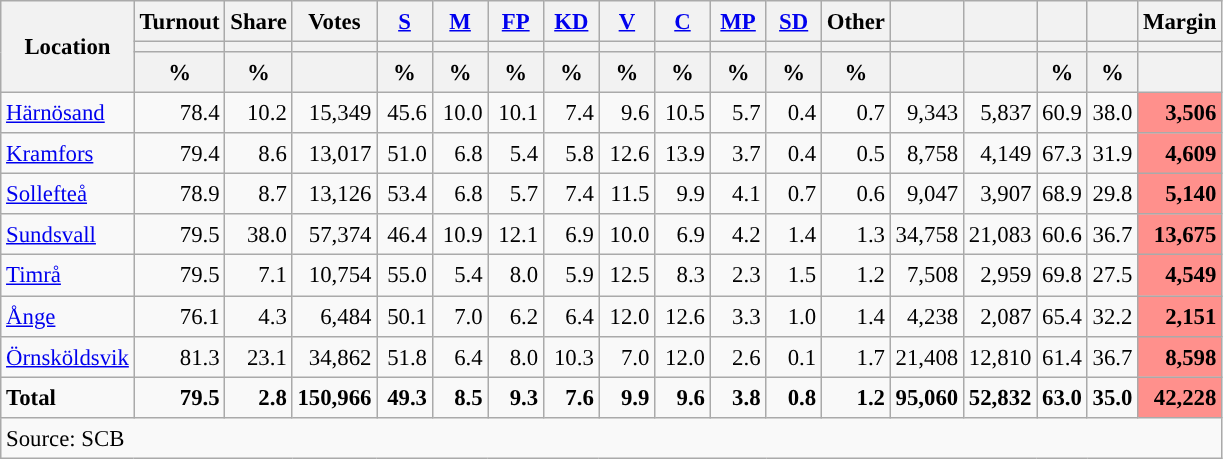<table class="wikitable sortable" style="text-align:right; font-size:95%; line-height:20px;">
<tr>
<th rowspan="3">Location</th>
<th>Turnout</th>
<th>Share</th>
<th>Votes</th>
<th width="30px" class="unsortable"><a href='#'>S</a></th>
<th width="30px" class="unsortable"><a href='#'>M</a></th>
<th width="30px" class="unsortable"><a href='#'>FP</a></th>
<th width="30px" class="unsortable"><a href='#'>KD</a></th>
<th width="30px" class="unsortable"><a href='#'>V</a></th>
<th width="30px" class="unsortable"><a href='#'>C</a></th>
<th width="30px" class="unsortable"><a href='#'>MP</a></th>
<th width="30px" class="unsortable"><a href='#'>SD</a></th>
<th width="30px" class="unsortable">Other</th>
<th></th>
<th></th>
<th></th>
<th></th>
<th>Margin</th>
</tr>
<tr>
<th></th>
<th></th>
<th></th>
<th style="background:"></th>
<th style="background:"></th>
<th style="background:"></th>
<th style="background:"></th>
<th style="background:"></th>
<th style="background:"></th>
<th style="background:"></th>
<th style="background:"></th>
<th style="background:"></th>
<th style="background:"></th>
<th style="background:"></th>
<th style="background:"></th>
<th style="background:"></th>
<th></th>
</tr>
<tr>
<th data-sort-type="number">%</th>
<th data-sort-type="number">%</th>
<th></th>
<th data-sort-type="number">%</th>
<th data-sort-type="number">%</th>
<th data-sort-type="number">%</th>
<th data-sort-type="number">%</th>
<th data-sort-type="number">%</th>
<th data-sort-type="number">%</th>
<th data-sort-type="number">%</th>
<th data-sort-type="number">%</th>
<th data-sort-type="number">%</th>
<th data-sort-type="number"></th>
<th data-sort-type="number"></th>
<th data-sort-type="number">%</th>
<th data-sort-type="number">%</th>
<th data-sort-type="number"></th>
</tr>
<tr>
<td align=left><a href='#'>Härnösand</a></td>
<td>78.4</td>
<td>10.2</td>
<td>15,349</td>
<td>45.6</td>
<td>10.0</td>
<td>10.1</td>
<td>7.4</td>
<td>9.6</td>
<td>10.5</td>
<td>5.7</td>
<td>0.4</td>
<td>0.7</td>
<td>9,343</td>
<td>5,837</td>
<td>60.9</td>
<td>38.0</td>
<td bgcolor=#ff908c><strong>3,506</strong></td>
</tr>
<tr>
<td align=left><a href='#'>Kramfors</a></td>
<td>79.4</td>
<td>8.6</td>
<td>13,017</td>
<td>51.0</td>
<td>6.8</td>
<td>5.4</td>
<td>5.8</td>
<td>12.6</td>
<td>13.9</td>
<td>3.7</td>
<td>0.4</td>
<td>0.5</td>
<td>8,758</td>
<td>4,149</td>
<td>67.3</td>
<td>31.9</td>
<td bgcolor=#ff908c><strong>4,609</strong></td>
</tr>
<tr>
<td align=left><a href='#'>Sollefteå</a></td>
<td>78.9</td>
<td>8.7</td>
<td>13,126</td>
<td>53.4</td>
<td>6.8</td>
<td>5.7</td>
<td>7.4</td>
<td>11.5</td>
<td>9.9</td>
<td>4.1</td>
<td>0.7</td>
<td>0.6</td>
<td>9,047</td>
<td>3,907</td>
<td>68.9</td>
<td>29.8</td>
<td bgcolor=#ff908c><strong>5,140</strong></td>
</tr>
<tr>
<td align=left><a href='#'>Sundsvall</a></td>
<td>79.5</td>
<td>38.0</td>
<td>57,374</td>
<td>46.4</td>
<td>10.9</td>
<td>12.1</td>
<td>6.9</td>
<td>10.0</td>
<td>6.9</td>
<td>4.2</td>
<td>1.4</td>
<td>1.3</td>
<td>34,758</td>
<td>21,083</td>
<td>60.6</td>
<td>36.7</td>
<td bgcolor=#ff908c><strong>13,675</strong></td>
</tr>
<tr>
<td align=left><a href='#'>Timrå</a></td>
<td>79.5</td>
<td>7.1</td>
<td>10,754</td>
<td>55.0</td>
<td>5.4</td>
<td>8.0</td>
<td>5.9</td>
<td>12.5</td>
<td>8.3</td>
<td>2.3</td>
<td>1.5</td>
<td>1.2</td>
<td>7,508</td>
<td>2,959</td>
<td>69.8</td>
<td>27.5</td>
<td bgcolor=#ff908c><strong>4,549</strong></td>
</tr>
<tr>
<td align=left><a href='#'>Ånge</a></td>
<td>76.1</td>
<td>4.3</td>
<td>6,484</td>
<td>50.1</td>
<td>7.0</td>
<td>6.2</td>
<td>6.4</td>
<td>12.0</td>
<td>12.6</td>
<td>3.3</td>
<td>1.0</td>
<td>1.4</td>
<td>4,238</td>
<td>2,087</td>
<td>65.4</td>
<td>32.2</td>
<td bgcolor=#ff908c><strong>2,151</strong></td>
</tr>
<tr>
<td align=left><a href='#'>Örnsköldsvik</a></td>
<td>81.3</td>
<td>23.1</td>
<td>34,862</td>
<td>51.8</td>
<td>6.4</td>
<td>8.0</td>
<td>10.3</td>
<td>7.0</td>
<td>12.0</td>
<td>2.6</td>
<td>0.1</td>
<td>1.7</td>
<td>21,408</td>
<td>12,810</td>
<td>61.4</td>
<td>36.7</td>
<td bgcolor=#ff908c><strong>8,598</strong></td>
</tr>
<tr>
<td align=left><strong>Total</strong></td>
<td><strong>79.5</strong></td>
<td><strong>2.8</strong></td>
<td><strong>150,966</strong></td>
<td><strong>49.3</strong></td>
<td><strong>8.5</strong></td>
<td><strong>9.3</strong></td>
<td><strong>7.6</strong></td>
<td><strong>9.9</strong></td>
<td><strong>9.6</strong></td>
<td><strong>3.8</strong></td>
<td><strong>0.8</strong></td>
<td><strong>1.2</strong></td>
<td><strong>95,060</strong></td>
<td><strong>52,832</strong></td>
<td><strong>63.0</strong></td>
<td><strong>35.0</strong></td>
<td bgcolor=#ff908c><strong>42,228</strong></td>
</tr>
<tr>
<td align=left colspan=18>Source: SCB </td>
</tr>
</table>
